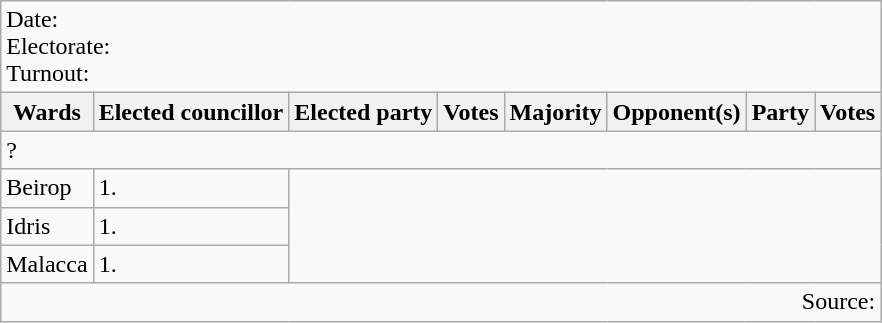<table class=wikitable>
<tr>
<td colspan=8>Date: <br>Electorate: <br>Turnout:</td>
</tr>
<tr>
<th>Wards</th>
<th>Elected councillor</th>
<th>Elected party</th>
<th>Votes</th>
<th>Majority</th>
<th>Opponent(s)</th>
<th>Party</th>
<th>Votes</th>
</tr>
<tr>
<td colspan=8>? </td>
</tr>
<tr>
<td>Beirop</td>
<td>1.</td>
</tr>
<tr>
<td>Idris</td>
<td>1.</td>
</tr>
<tr>
<td>Malacca</td>
<td>1.</td>
</tr>
<tr>
<td colspan=8 align=right>Source:</td>
</tr>
</table>
